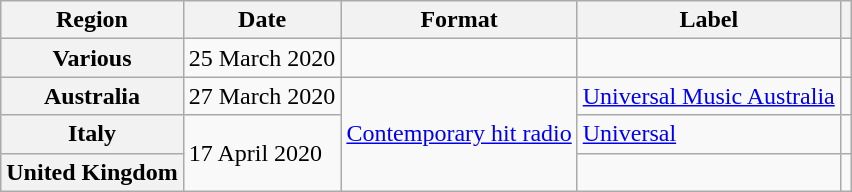<table class="wikitable plainrowheaders">
<tr>
<th scope="col">Region</th>
<th scope="col">Date</th>
<th scope="col">Format</th>
<th scope="col">Label</th>
<th scope="col"></th>
</tr>
<tr>
<th scope="row">Various</th>
<td>25 March 2020</td>
<td></td>
<td></td>
<td></td>
</tr>
<tr>
<th scope="row">Australia</th>
<td>27 March 2020</td>
<td rowspan="3"><a href='#'>Contemporary hit radio</a></td>
<td><a href='#'>Universal Music Australia</a></td>
<td></td>
</tr>
<tr>
<th scope="row">Italy</th>
<td rowspan="2">17 April 2020</td>
<td><a href='#'>Universal</a></td>
<td></td>
</tr>
<tr>
<th scope="row">United Kingdom</th>
<td></td>
<td></td>
</tr>
</table>
